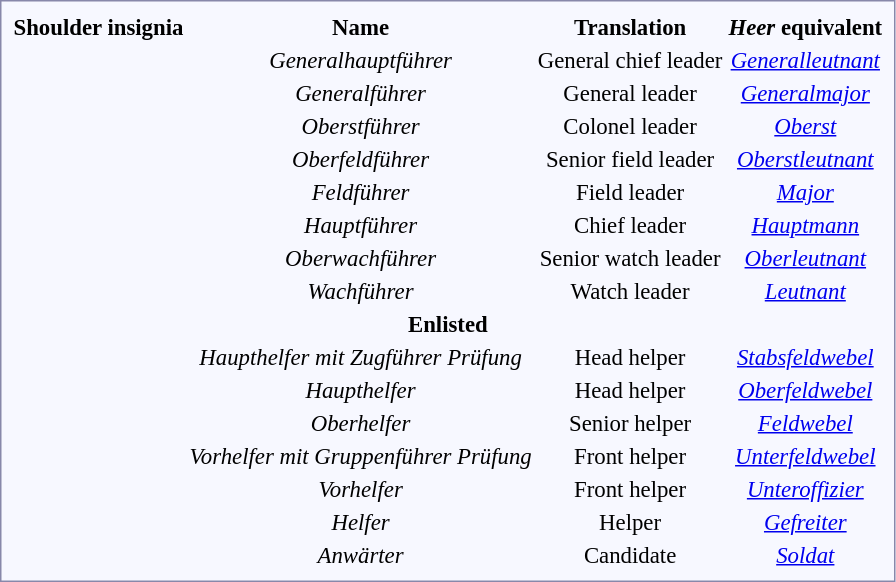<table style="border:1px solid #8888aa; background-color:#f7f8ff; padding:5px; font-size:95%; margin: 0px 12px 12px 0px;">
<tr style="text-align:center;">
<th>Shoulder insignia</th>
<th>Name</th>
<th>Translation</th>
<th><em>Heer</em> equivalent</th>
</tr>
<tr style="text-align:center;">
<td></td>
<td><em>Generalhauptführer</em></td>
<td>General chief leader</td>
<td><em><a href='#'>Generalleutnant</a></em></td>
</tr>
<tr style="text-align:center;">
<td></td>
<td><em>Generalführer</em></td>
<td>General leader</td>
<td><em><a href='#'>Generalmajor</a></em></td>
</tr>
<tr style="text-align:center;">
<td></td>
<td><em>Oberstführer</em></td>
<td>Colonel leader</td>
<td><em><a href='#'>Oberst</a></em></td>
</tr>
<tr style="text-align:center;">
<td></td>
<td><em>Oberfeldführer</em></td>
<td>Senior field leader</td>
<td><em><a href='#'>Oberstleutnant</a></em></td>
</tr>
<tr style="text-align:center;">
<td></td>
<td><em>Feldführer</em></td>
<td>Field leader</td>
<td><em><a href='#'>Major</a></em></td>
</tr>
<tr style="text-align:center;">
<td></td>
<td><em>Hauptführer</em></td>
<td>Chief leader</td>
<td><em><a href='#'>Hauptmann</a></em></td>
</tr>
<tr style="text-align:center;">
<td></td>
<td><em>Oberwachführer</em></td>
<td>Senior watch leader</td>
<td><em><a href='#'>Oberleutnant</a></em></td>
</tr>
<tr style="text-align:center;">
<td></td>
<td><em>Wachführer</em></td>
<td>Watch leader</td>
<td><em><a href='#'>Leutnant</a></em></td>
</tr>
<tr style="text-align:center;">
<th colspan=4>Enlisted</th>
</tr>
<tr style="text-align:center;">
<td></td>
<td><em>Haupthelfer mit Zugführer Prüfung</em></td>
<td>Head helper </td>
<td><em><a href='#'>Stabsfeldwebel</a></em></td>
</tr>
<tr style="text-align:center;">
<td></td>
<td><em>Haupthelfer</em></td>
<td>Head helper</td>
<td><em><a href='#'>Oberfeldwebel</a></em></td>
</tr>
<tr style="text-align:center;">
<td></td>
<td><em>Oberhelfer</em></td>
<td>Senior helper</td>
<td><em><a href='#'>Feldwebel</a></em></td>
</tr>
<tr style="text-align:center;">
<td></td>
<td><em>Vorhelfer mit Gruppenführer Prüfung</em></td>
<td>Front helper </td>
<td><em><a href='#'>Unterfeldwebel</a></em></td>
</tr>
<tr style="text-align:center;">
<td></td>
<td><em>Vorhelfer</em></td>
<td>Front helper</td>
<td><em><a href='#'>Unteroffizier</a></em></td>
</tr>
<tr style="text-align:center;">
<td rowspan=2></td>
<td><em>Helfer</em></td>
<td>Helper</td>
<td><em><a href='#'>Gefreiter</a></em></td>
</tr>
<tr style="text-align:center;">
<td><em>Anwärter</em></td>
<td>Candidate</td>
<td><em><a href='#'>Soldat</a></em></td>
</tr>
</table>
